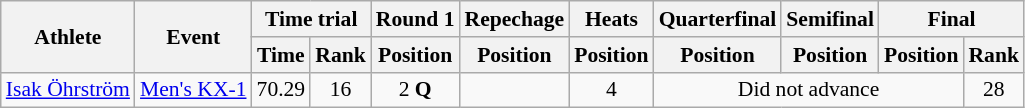<table class=wikitable style=font-size:90%;text-align:center>
<tr>
<th rowspan=2>Athlete</th>
<th rowspan=2>Event</th>
<th colspan=2>Time trial</th>
<th>Round 1</th>
<th>Repechage</th>
<th>Heats</th>
<th>Quarterfinal</th>
<th>Semifinal</th>
<th colspan=2>Final</th>
</tr>
<tr style-font-size:95%>
<th>Time</th>
<th>Rank</th>
<th>Position</th>
<th>Position</th>
<th>Position</th>
<th>Position</th>
<th>Position</th>
<th>Position</th>
<th>Rank</th>
</tr>
<tr>
<td align=left><a href='#'>Isak Öhrström</a></td>
<td align=left><a href='#'>Men's KX-1</a></td>
<td>70.29</td>
<td>16</td>
<td>2 <strong>Q</strong></td>
<td></td>
<td>4</td>
<td colspan=3>Did not advance</td>
<td>28</td>
</tr>
</table>
